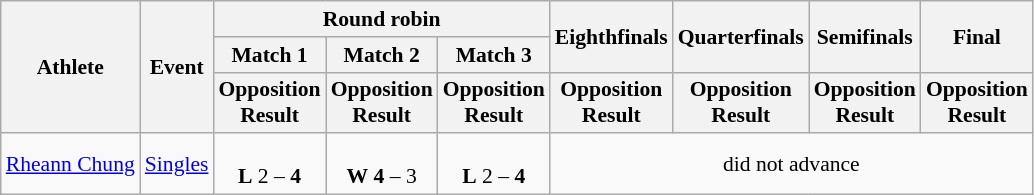<table class="wikitable" border="1" style="font-size:90%">
<tr>
<th rowspan=3>Athlete</th>
<th rowspan=3>Event</th>
<th colspan=3>Round robin</th>
<th rowspan=2>Eighthfinals</th>
<th rowspan=2>Quarterfinals</th>
<th rowspan=2>Semifinals</th>
<th rowspan=2>Final</th>
</tr>
<tr>
<th>Match 1</th>
<th>Match 2</th>
<th>Match 3</th>
</tr>
<tr>
<th>Opposition<br>Result</th>
<th>Opposition<br>Result</th>
<th>Opposition<br>Result</th>
<th>Opposition<br>Result</th>
<th>Opposition<br>Result</th>
<th>Opposition<br>Result</th>
<th>Opposition<br>Result</th>
</tr>
<tr>
<td><a href='#'>Rheann Chung</a></td>
<td><a href='#'>Singles</a></td>
<td align=center><br><strong>L</strong> 2 – <strong>4</strong></td>
<td align=center><br><strong>W</strong> <strong>4</strong> – 3</td>
<td align=center><br><strong>L</strong> 2 – <strong>4</strong></td>
<td align="center" colspan="7">did not advance</td>
</tr>
</table>
